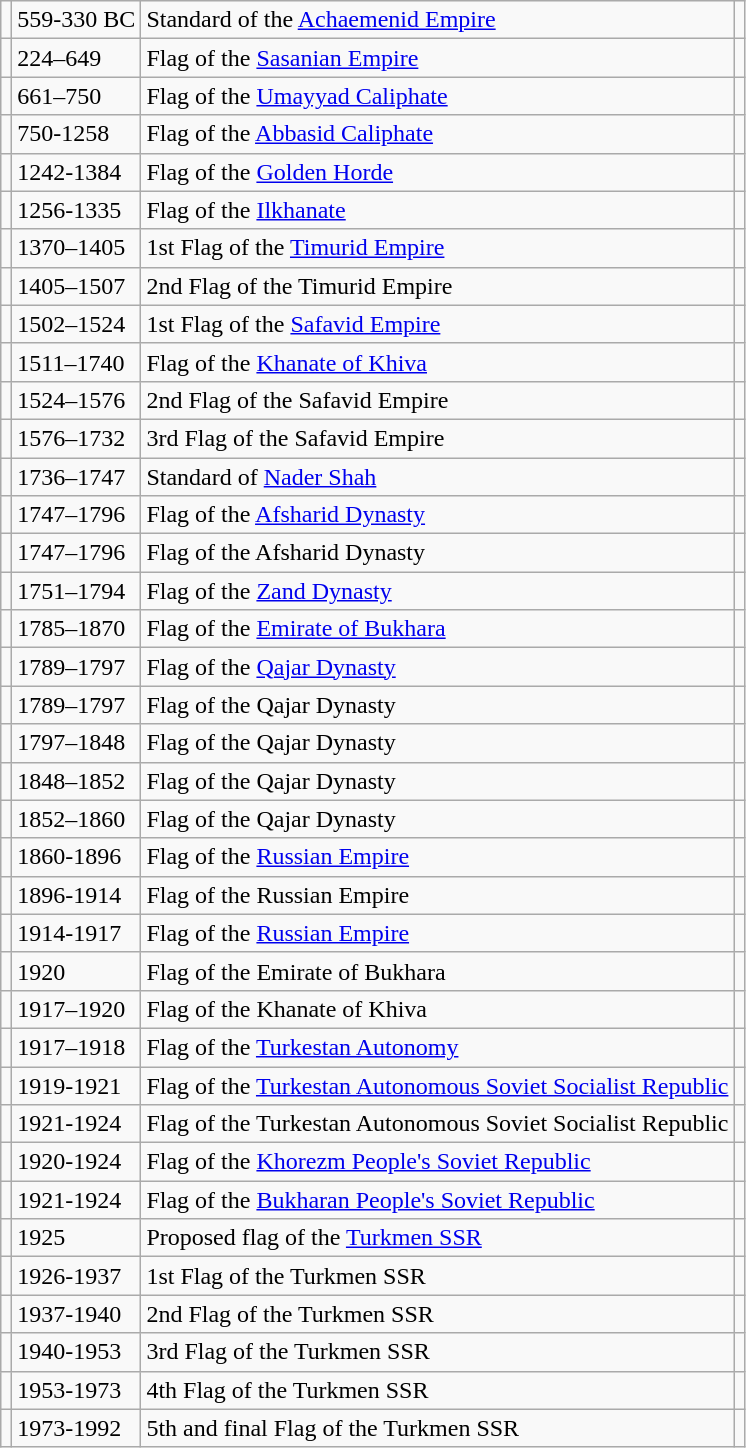<table class="wikitable" style="background: #f9f9f9">
<tr>
<td></td>
<td>559-330 BC</td>
<td>Standard of the <a href='#'>Achaemenid Empire</a></td>
<td></td>
</tr>
<tr>
<td></td>
<td>224–649</td>
<td>Flag of the <a href='#'>Sasanian Empire</a></td>
<td></td>
</tr>
<tr>
<td></td>
<td>661–750</td>
<td>Flag of the <a href='#'>Umayyad Caliphate</a></td>
<td></td>
</tr>
<tr>
<td></td>
<td>750-1258</td>
<td>Flag of the <a href='#'>Abbasid Caliphate</a></td>
<td></td>
</tr>
<tr>
<td></td>
<td>1242-1384</td>
<td>Flag of the <a href='#'>Golden Horde</a></td>
<td></td>
</tr>
<tr>
<td></td>
<td>1256-1335</td>
<td>Flag of the <a href='#'>Ilkhanate</a></td>
<td></td>
</tr>
<tr>
<td></td>
<td>1370–1405</td>
<td>1st Flag of the <a href='#'>Timurid Empire</a></td>
<td></td>
</tr>
<tr>
<td></td>
<td>1405–1507</td>
<td>2nd Flag of the Timurid Empire</td>
<td></td>
</tr>
<tr>
<td></td>
<td>1502–1524</td>
<td>1st Flag of the <a href='#'>Safavid Empire</a></td>
<td></td>
</tr>
<tr>
<td></td>
<td>1511–1740</td>
<td>Flag of the <a href='#'>Khanate of Khiva</a></td>
</tr>
<tr>
<td></td>
<td>1524–1576</td>
<td>2nd Flag of the Safavid Empire</td>
<td></td>
</tr>
<tr>
<td></td>
<td>1576–1732</td>
<td>3rd Flag of the  Safavid Empire</td>
<td></td>
</tr>
<tr>
<td></td>
<td>1736–1747</td>
<td>Standard of <a href='#'>Nader Shah</a></td>
<td></td>
</tr>
<tr>
<td></td>
<td>1747–1796</td>
<td>Flag of the <a href='#'>Afsharid Dynasty</a></td>
<td></td>
</tr>
<tr>
<td></td>
<td>1747–1796</td>
<td>Flag of the Afsharid Dynasty</td>
<td></td>
</tr>
<tr>
<td></td>
<td>1751–1794</td>
<td>Flag of the <a href='#'>Zand Dynasty</a></td>
<td></td>
</tr>
<tr>
<td></td>
<td>1785–1870</td>
<td>Flag of the <a href='#'>Emirate of Bukhara</a></td>
</tr>
<tr>
<td></td>
<td>1789–1797</td>
<td>Flag of the <a href='#'>Qajar Dynasty</a></td>
<td></td>
</tr>
<tr>
<td></td>
<td>1789–1797</td>
<td>Flag of the Qajar Dynasty</td>
<td></td>
</tr>
<tr>
<td></td>
<td>1797–1848</td>
<td>Flag of the Qajar Dynasty</td>
<td></td>
</tr>
<tr>
<td></td>
<td>1848–1852</td>
<td>Flag of the Qajar Dynasty</td>
<td></td>
</tr>
<tr>
<td></td>
<td>1852–1860</td>
<td>Flag of the Qajar Dynasty</td>
<td></td>
</tr>
<tr>
<td></td>
<td>1860-1896</td>
<td>Flag of the <a href='#'>Russian Empire</a></td>
<td></td>
</tr>
<tr>
<td></td>
<td>1896-1914</td>
<td>Flag of the Russian Empire</td>
<td></td>
</tr>
<tr>
<td></td>
<td>1914-1917</td>
<td>Flag of the <a href='#'>Russian Empire</a></td>
<td></td>
</tr>
<tr>
<td></td>
<td>1920</td>
<td>Flag of the Emirate of Bukhara</td>
<td></td>
</tr>
<tr>
<td></td>
<td>1917–1920</td>
<td>Flag of the Khanate of Khiva</td>
<td></td>
</tr>
<tr>
<td></td>
<td>1917–1918</td>
<td>Flag of the <a href='#'>Turkestan Autonomy</a></td>
<td></td>
</tr>
<tr>
<td></td>
<td>1919-1921</td>
<td>Flag of the <a href='#'>Turkestan Autonomous Soviet Socialist Republic</a></td>
<td></td>
</tr>
<tr>
<td></td>
<td>1921-1924</td>
<td>Flag of the Turkestan Autonomous Soviet Socialist Republic</td>
<td></td>
</tr>
<tr>
<td></td>
<td>1920-1924</td>
<td>Flag of the <a href='#'>Khorezm People's Soviet Republic</a></td>
<td></td>
</tr>
<tr>
<td></td>
<td>1921-1924</td>
<td>Flag of the <a href='#'>Bukharan People's Soviet Republic</a></td>
<td></td>
</tr>
<tr>
<td></td>
<td>1925</td>
<td>Proposed flag of the <a href='#'>Turkmen SSR</a></td>
<td></td>
</tr>
<tr>
<td></td>
<td>1926-1937</td>
<td>1st Flag of the Turkmen SSR</td>
<td></td>
</tr>
<tr>
<td></td>
<td>1937-1940</td>
<td>2nd Flag of the Turkmen SSR</td>
<td></td>
</tr>
<tr>
<td></td>
<td>1940-1953</td>
<td>3rd Flag of the Turkmen SSR</td>
<td></td>
</tr>
<tr>
<td></td>
<td>1953-1973</td>
<td>4th Flag of the Turkmen SSR</td>
<td></td>
</tr>
<tr>
<td></td>
<td>1973-1992</td>
<td>5th and final Flag of the Turkmen SSR</td>
<td></td>
</tr>
</table>
